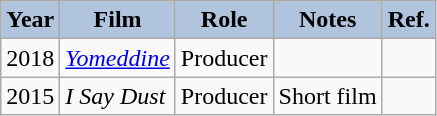<table class="wikitable">
<tr>
<th style="background:#B0C4DE;">Year</th>
<th style="background:#B0C4DE;">Film</th>
<th style="background:#B0C4DE;">Role</th>
<th style="background:#B0C4DE;">Notes</th>
<th style="background:#B0C4DE;">Ref.</th>
</tr>
<tr>
<td>2018</td>
<td><em><a href='#'>Yomeddine</a></em></td>
<td>Producer</td>
<td></td>
<td></td>
</tr>
<tr>
<td>2015</td>
<td><em>I Say Dust</em></td>
<td>Producer</td>
<td>Short film</td>
<td></td>
</tr>
</table>
